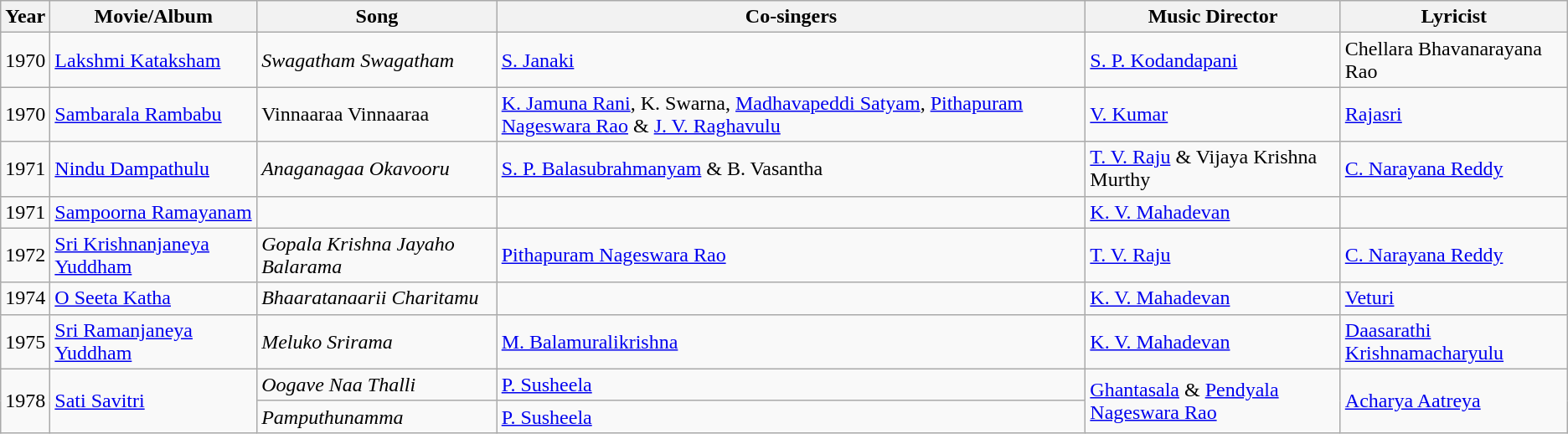<table class="wikitable sortable">
<tr>
<th scope="col">Year</th>
<th scope="col">Movie/Album</th>
<th scope="col">Song</th>
<th scope="col">Co-singers</th>
<th scope="col">Music Director</th>
<th scope="col">Lyricist</th>
</tr>
<tr>
<td>1970</td>
<td><a href='#'>Lakshmi Kataksham</a></td>
<td><em>Swagatham Swagatham</em></td>
<td><a href='#'>S. Janaki</a></td>
<td><a href='#'>S. P. Kodandapani</a></td>
<td>Chellara Bhavanarayana Rao</td>
</tr>
<tr>
<td>1970</td>
<td><a href='#'>Sambarala Rambabu</a></td>
<td>Vinnaaraa Vinnaaraa</td>
<td><a href='#'>K. Jamuna Rani</a>, K. Swarna, <a href='#'>Madhavapeddi Satyam</a>, <a href='#'>Pithapuram Nageswara Rao</a> & <a href='#'>J. V. Raghavulu</a></td>
<td><a href='#'>V. Kumar</a></td>
<td><a href='#'>Rajasri</a></td>
</tr>
<tr>
<td>1971</td>
<td><a href='#'>Nindu Dampathulu</a></td>
<td><em>Anaganagaa Okavooru</em></td>
<td><a href='#'>S. P. Balasubrahmanyam</a> & B. Vasantha</td>
<td><a href='#'>T. V. Raju</a> & Vijaya Krishna Murthy</td>
<td><a href='#'>C. Narayana Reddy</a></td>
</tr>
<tr>
<td>1971</td>
<td><a href='#'>Sampoorna Ramayanam</a></td>
<td></td>
<td></td>
<td><a href='#'>K. V. Mahadevan</a></td>
<td></td>
</tr>
<tr>
<td>1972</td>
<td><a href='#'>Sri Krishnanjaneya Yuddham</a></td>
<td><em>Gopala Krishna Jayaho Balarama</em></td>
<td><a href='#'>Pithapuram Nageswara Rao</a></td>
<td><a href='#'>T. V. Raju</a></td>
<td><a href='#'>C. Narayana Reddy</a></td>
</tr>
<tr>
<td>1974</td>
<td><a href='#'>O Seeta Katha</a></td>
<td><em>Bhaaratanaarii Charitamu</em></td>
<td></td>
<td><a href='#'>K. V. Mahadevan</a></td>
<td><a href='#'>Veturi</a></td>
</tr>
<tr>
<td>1975</td>
<td><a href='#'>Sri Ramanjaneya Yuddham</a></td>
<td><em>Meluko Srirama</em></td>
<td><a href='#'>M. Balamuralikrishna</a></td>
<td><a href='#'>K. V. Mahadevan</a></td>
<td><a href='#'>Daasarathi Krishnamacharyulu</a></td>
</tr>
<tr>
<td rowspan=2>1978</td>
<td rowspan=2><a href='#'>Sati Savitri</a></td>
<td><em>Oogave Naa Thalli</em></td>
<td><a href='#'>P. Susheela</a></td>
<td rowspan=3><a href='#'>Ghantasala</a> & <a href='#'>Pendyala Nageswara Rao</a></td>
<td rowspan=2><a href='#'>Acharya Aatreya</a></td>
</tr>
<tr>
<td><em>Pamputhunamma</em></td>
<td><a href='#'>P. Susheela</a></td>
</tr>
</table>
